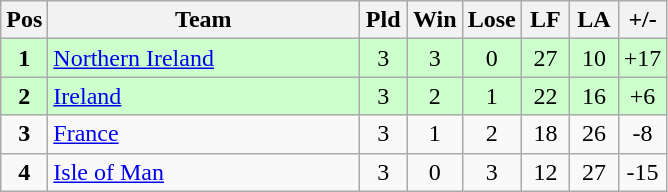<table class="wikitable" style="font-size: 100%">
<tr>
<th width=20>Pos</th>
<th width=200>Team</th>
<th width=25>Pld</th>
<th width=25>Win</th>
<th width=25>Lose</th>
<th width=25>LF</th>
<th width=25>LA</th>
<th width=25>+/-</th>
</tr>
<tr align=center style="background: #ccffcc;">
<td><strong>1</strong></td>
<td align="left"> <a href='#'>Northern Ireland</a></td>
<td>3</td>
<td>3</td>
<td>0</td>
<td>27</td>
<td>10</td>
<td>+17</td>
</tr>
<tr align=center style="background: #ccffcc;">
<td><strong>2</strong></td>
<td align="left"> <a href='#'>Ireland</a></td>
<td>3</td>
<td>2</td>
<td>1</td>
<td>22</td>
<td>16</td>
<td>+6</td>
</tr>
<tr align=center>
<td><strong>3</strong></td>
<td align="left"> <a href='#'>France</a></td>
<td>3</td>
<td>1</td>
<td>2</td>
<td>18</td>
<td>26</td>
<td>-8</td>
</tr>
<tr align=center>
<td><strong>4</strong></td>
<td align="left"> <a href='#'>Isle of Man</a></td>
<td>3</td>
<td>0</td>
<td>3</td>
<td>12</td>
<td>27</td>
<td>-15</td>
</tr>
</table>
